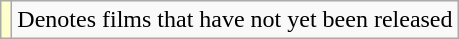<table class="wikitable sortable">
<tr>
<td style="background:#FFFFCC;"></td>
<td>Denotes films that have not yet been released</td>
</tr>
</table>
